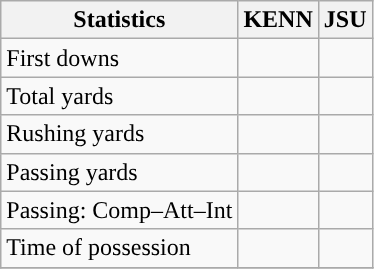<table class="wikitable" style="float: left;">
<tr>
<th>Statistics</th>
<th>KENN</th>
<th>JSU</th>
</tr>
<tr>
<td>First downs</td>
<td></td>
<td></td>
</tr>
<tr>
<td>Total yards</td>
<td></td>
<td></td>
</tr>
<tr>
<td>Rushing yards</td>
<td></td>
<td></td>
</tr>
<tr>
<td>Passing yards</td>
<td></td>
<td></td>
</tr>
<tr>
<td>Passing: Comp–Att–Int</td>
<td></td>
<td></td>
</tr>
<tr>
<td>Time of possession</td>
<td></td>
<td></td>
</tr>
<tr>
</tr>
</table>
